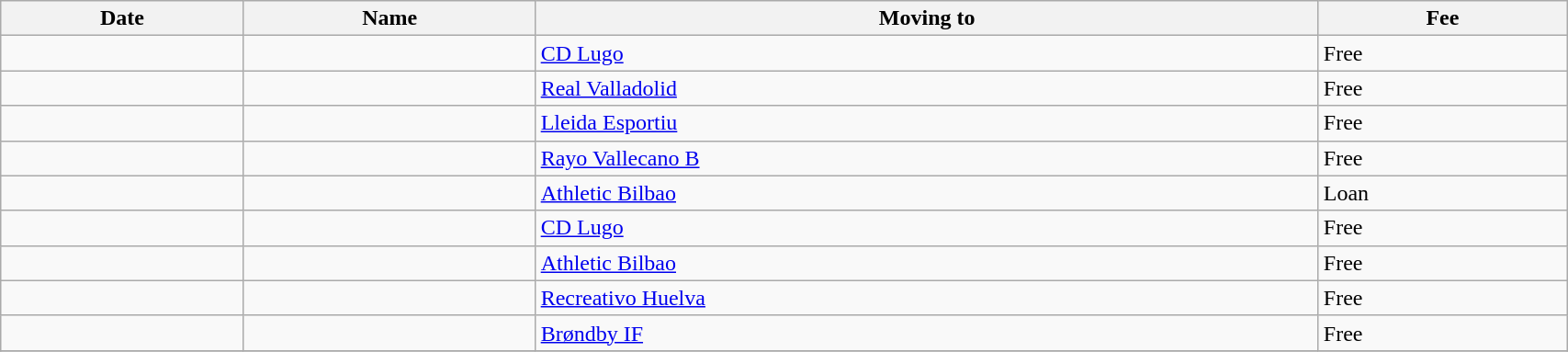<table class="wikitable sortable" width=90%>
<tr>
<th>Date</th>
<th>Name</th>
<th>Moving to</th>
<th>Fee</th>
</tr>
<tr>
<td></td>
<td> </td>
<td> <a href='#'>CD Lugo</a></td>
<td>Free</td>
</tr>
<tr>
<td></td>
<td> </td>
<td> <a href='#'>Real Valladolid</a></td>
<td>Free</td>
</tr>
<tr>
<td></td>
<td> </td>
<td> <a href='#'>Lleida Esportiu</a></td>
<td>Free</td>
</tr>
<tr>
<td></td>
<td> </td>
<td> <a href='#'>Rayo Vallecano B</a></td>
<td>Free</td>
</tr>
<tr>
<td></td>
<td> </td>
<td> <a href='#'>Athletic Bilbao</a></td>
<td>Loan</td>
</tr>
<tr>
<td></td>
<td> </td>
<td> <a href='#'>CD Lugo</a></td>
<td>Free</td>
</tr>
<tr>
<td></td>
<td> </td>
<td> <a href='#'>Athletic Bilbao</a></td>
<td>Free</td>
</tr>
<tr>
<td></td>
<td> </td>
<td> <a href='#'>Recreativo Huelva</a></td>
<td>Free</td>
</tr>
<tr>
<td></td>
<td> </td>
<td> <a href='#'>Brøndby IF</a></td>
<td>Free</td>
</tr>
<tr>
</tr>
</table>
